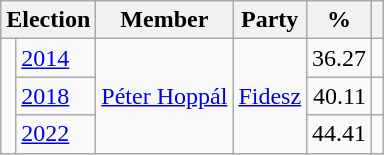<table class=wikitable>
<tr>
<th colspan=2>Election</th>
<th>Member</th>
<th>Party</th>
<th>%</th>
<th></th>
</tr>
<tr>
<td rowspan=3 bgcolor=></td>
<td><a href='#'>2014</a></td>
<td rowspan=3><a href='#'>Péter Hoppál</a></td>
<td rowspan=3><a href='#'>Fidesz</a></td>
<td align=right>36.27</td>
<td align=center></td>
</tr>
<tr>
<td><a href='#'>2018</a></td>
<td align=right>40.11</td>
<td align=center></td>
</tr>
<tr>
<td><a href='#'>2022</a></td>
<td align=right>44.41</td>
<td align=center></td>
</tr>
</table>
